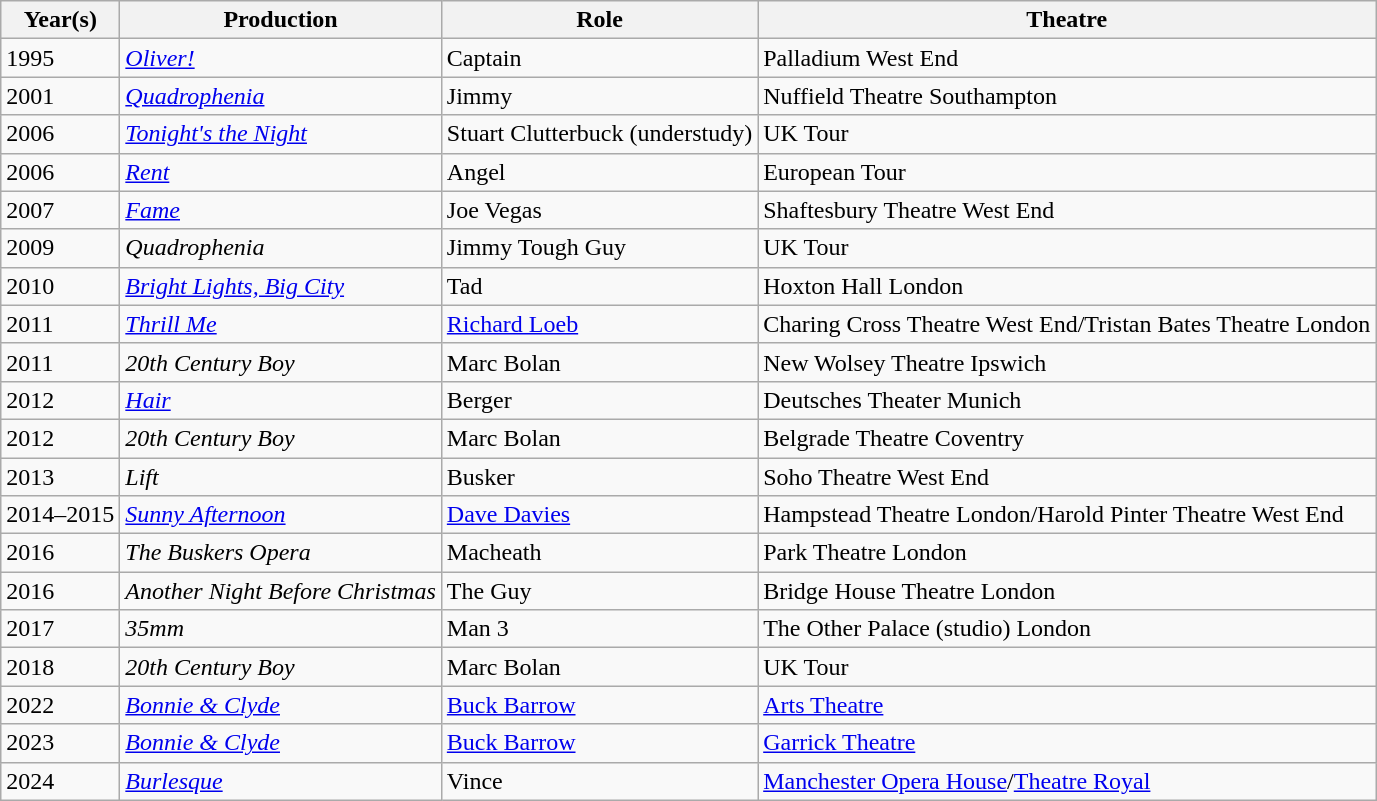<table class="wikitable">
<tr>
<th>Year(s)</th>
<th>Production</th>
<th>Role</th>
<th>Theatre</th>
</tr>
<tr>
<td>1995</td>
<td><em><a href='#'>Oliver!</a></em></td>
<td>Captain</td>
<td>Palladium West End</td>
</tr>
<tr>
<td>2001</td>
<td><em><a href='#'>Quadrophenia</a></em></td>
<td>Jimmy</td>
<td>Nuffield Theatre Southampton</td>
</tr>
<tr>
<td>2006</td>
<td><em><a href='#'>Tonight's the Night</a></em></td>
<td>Stuart Clutterbuck (understudy)</td>
<td>UK Tour</td>
</tr>
<tr>
<td>2006</td>
<td><em><a href='#'>Rent</a></em></td>
<td>Angel</td>
<td>European Tour</td>
</tr>
<tr>
<td>2007</td>
<td><em><a href='#'>Fame</a></em></td>
<td>Joe Vegas</td>
<td>Shaftesbury Theatre West End</td>
</tr>
<tr>
<td>2009</td>
<td><em>Quadrophenia</em></td>
<td>Jimmy Tough Guy</td>
<td>UK Tour</td>
</tr>
<tr>
<td>2010</td>
<td><em><a href='#'>Bright Lights, Big City</a></em></td>
<td>Tad</td>
<td>Hoxton Hall London</td>
</tr>
<tr>
<td>2011</td>
<td><em><a href='#'>Thrill Me</a></em></td>
<td><a href='#'>Richard Loeb</a></td>
<td>Charing Cross Theatre West End/Tristan Bates Theatre London</td>
</tr>
<tr>
<td>2011</td>
<td><em>20th Century Boy</em></td>
<td>Marc Bolan</td>
<td>New Wolsey Theatre Ipswich</td>
</tr>
<tr>
<td>2012</td>
<td><em><a href='#'>Hair</a></em></td>
<td>Berger</td>
<td>Deutsches Theater Munich</td>
</tr>
<tr>
<td>2012</td>
<td><em>20th Century Boy</em></td>
<td>Marc Bolan</td>
<td>Belgrade Theatre Coventry</td>
</tr>
<tr>
<td>2013</td>
<td><em>Lift</em></td>
<td>Busker</td>
<td>Soho Theatre West End</td>
</tr>
<tr>
<td>2014–2015</td>
<td><em><a href='#'>Sunny Afternoon</a></em></td>
<td><a href='#'>Dave Davies</a></td>
<td>Hampstead Theatre London/Harold Pinter Theatre West End</td>
</tr>
<tr>
<td>2016</td>
<td><em>The Buskers Opera</em></td>
<td>Macheath</td>
<td>Park Theatre London</td>
</tr>
<tr>
<td>2016</td>
<td><em>Another Night Before Christmas</em></td>
<td>The Guy</td>
<td>Bridge House Theatre London</td>
</tr>
<tr>
<td>2017</td>
<td><em>35mm</em></td>
<td>Man 3</td>
<td>The Other Palace (studio) London</td>
</tr>
<tr>
<td>2018</td>
<td><em>20th Century Boy</em></td>
<td>Marc Bolan</td>
<td>UK Tour</td>
</tr>
<tr>
<td>2022</td>
<td><em><a href='#'>Bonnie & Clyde</a></em></td>
<td><a href='#'>Buck Barrow</a></td>
<td><a href='#'>Arts Theatre</a></td>
</tr>
<tr>
<td>2023</td>
<td><em><a href='#'>Bonnie & Clyde</a></em></td>
<td><a href='#'>Buck Barrow</a></td>
<td><a href='#'>Garrick Theatre</a></td>
</tr>
<tr>
<td>2024</td>
<td><em><a href='#'>Burlesque</a></em></td>
<td>Vince</td>
<td><a href='#'>Manchester Opera House</a>/<a href='#'>Theatre Royal</a></td>
</tr>
</table>
